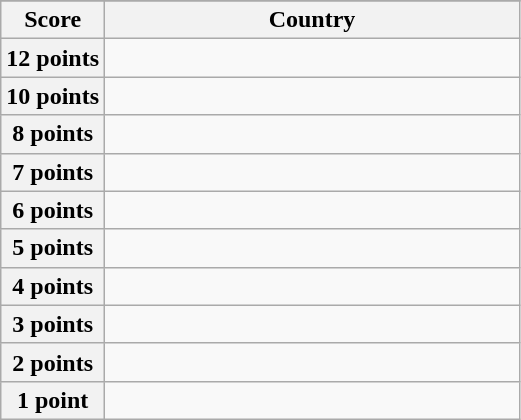<table class="wikitable">
<tr>
</tr>
<tr>
<th scope="col" width="20%">Score</th>
<th scope="col">Country</th>
</tr>
<tr>
<th scope="row">12 points</th>
<td></td>
</tr>
<tr>
<th scope="row">10 points</th>
<td></td>
</tr>
<tr>
<th scope="row">8 points</th>
<td></td>
</tr>
<tr>
<th scope="row">7 points</th>
<td></td>
</tr>
<tr>
<th scope="row">6 points</th>
<td></td>
</tr>
<tr>
<th scope="row">5 points</th>
<td></td>
</tr>
<tr>
<th scope="row">4 points</th>
<td></td>
</tr>
<tr>
<th scope="row">3 points</th>
<td></td>
</tr>
<tr>
<th scope="row">2 points</th>
<td></td>
</tr>
<tr>
<th scope="row">1 point</th>
<td></td>
</tr>
</table>
